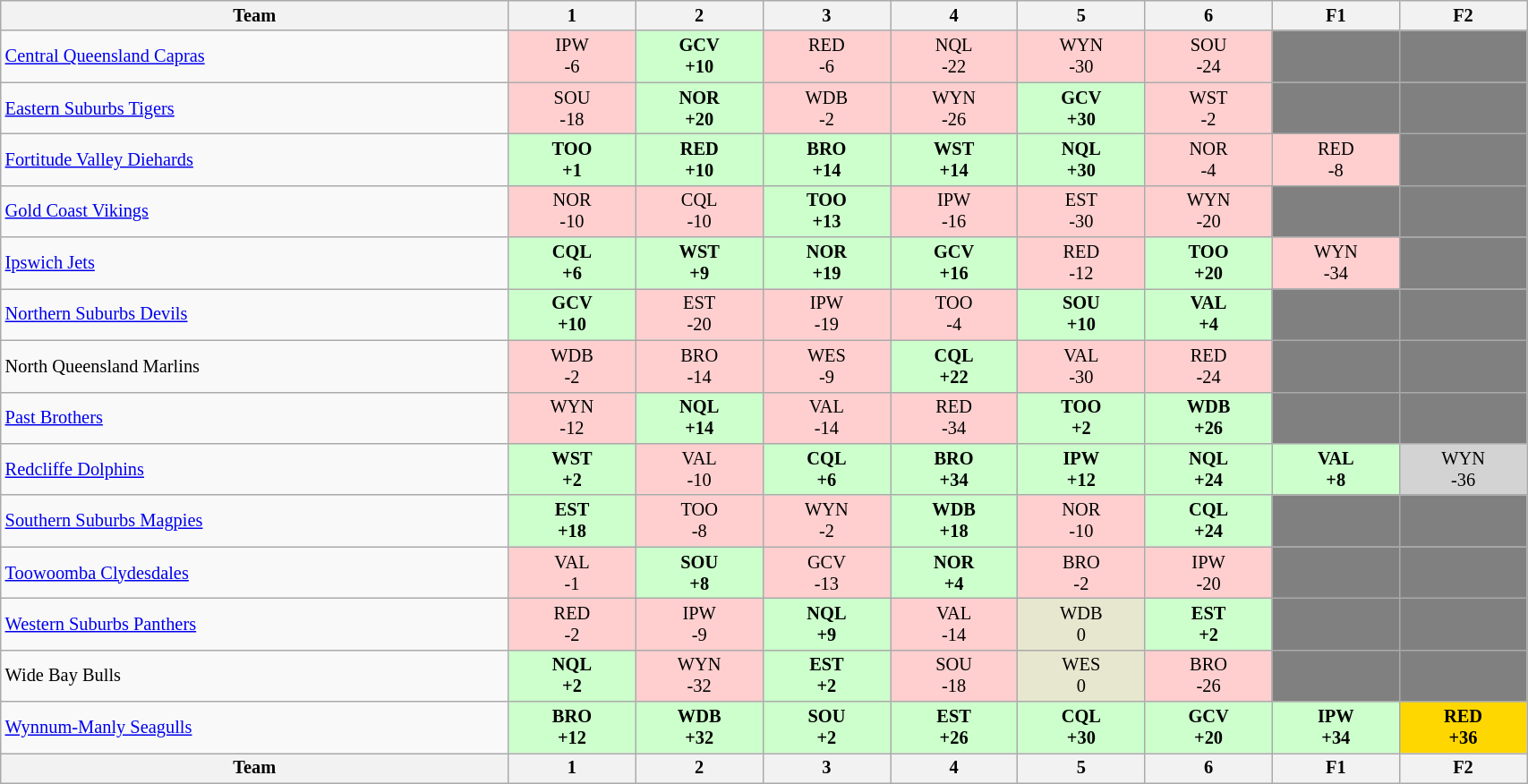<table class="wikitable sortable" style="font-size:85%; text-align:center; width:90%">
<tr>
<th valign="middle">Team</th>
<th>1</th>
<th>2</th>
<th>3</th>
<th>4</th>
<th>5</th>
<th>6</th>
<th>F1</th>
<th>F2</th>
</tr>
<tr>
<td align="left"><a href='#'>Central Queensland Capras</a></td>
<td style="background:#FFCFCF;">IPW<br>-6</td>
<td style="background:#cfc;"><strong>GCV</strong><br><strong>+10</strong></td>
<td style="background:#FFCFCF;">RED<br>-6</td>
<td style="background:#FFCFCF;">NQL<br>-22</td>
<td style="background:#FFCFCF;">WYN<br>-30</td>
<td style="background:#FFCFCF;">SOU<br>-24</td>
<td style="background:#808080;"></td>
<td style="background:#808080;"></td>
</tr>
<tr>
<td align="left"><a href='#'>Eastern Suburbs Tigers</a></td>
<td style="background:#FFCFCF;">SOU<br>-18</td>
<td style="background:#CFC;"><strong>NOR</strong><br><strong>+20</strong></td>
<td style="background:#FFCFCF;">WDB<br>-2</td>
<td style="background:#FFCFCF;">WYN<br>-26</td>
<td style="background:#cfc;"><strong>GCV</strong><br><strong>+30</strong></td>
<td style="background:#FFCFCF;">WST<br>-2</td>
<td style="background:#808080;"></td>
<td style="background:#808080;"></td>
</tr>
<tr>
<td align="left"><a href='#'>Fortitude Valley Diehards</a></td>
<td style="background:#cfc;"><strong>TOO</strong><br><strong>+1</strong></td>
<td style="background:#cfc;"><strong>RED</strong><br><strong>+10</strong></td>
<td style="background:#cfc;"><strong>BRO</strong><br><strong>+14</strong></td>
<td style="background:#cfc;"><strong>WST</strong><br><strong>+14</strong></td>
<td style="background:#cfc;"><strong>NQL</strong><br><strong>+30</strong></td>
<td style="background:#FFCFCF;">NOR<br>-4</td>
<td style="background:#FFCFCF;">RED<br>-8</td>
<td style="background:#808080;"></td>
</tr>
<tr>
<td align="left"><a href='#'>Gold Coast Vikings</a></td>
<td style="background:#FFCFCF;">NOR<br>-10</td>
<td style="background:#FFCFCF;">CQL<br>-10</td>
<td style="background:#cfc;"><strong>TOO</strong><br><strong>+13</strong></td>
<td style="background:#FFCFCF;">IPW<br>-16</td>
<td style="background:#FFCFCF;">EST<br>-30</td>
<td style="background:#FFCFCF;">WYN<br>-20</td>
<td style="background:#808080;"></td>
<td style="background:#808080;"></td>
</tr>
<tr>
<td align="left"><a href='#'>Ipswich Jets</a></td>
<td style="background:#cfc;"><strong>CQL</strong><br><strong>+6</strong></td>
<td style="background:#cfc;"><strong>WST</strong><br><strong>+9</strong></td>
<td style="background:#cfc;"><strong>NOR</strong><br><strong>+19</strong></td>
<td style="background:#cfc;"><strong>GCV</strong><br><strong>+16</strong></td>
<td style="background:#FFCFCF;">RED<br>-12</td>
<td style="background:#cfc;"><strong>TOO</strong><br><strong>+20</strong></td>
<td style="background:#FFCFCF;">WYN<br>-34</td>
<td style="background:#808080;"></td>
</tr>
<tr>
<td align="left"><a href='#'>Northern Suburbs Devils</a></td>
<td style="background:#cfc;"><strong>GCV</strong><br><strong>+10</strong></td>
<td style="background:#FFCFCF;">EST<br>-20</td>
<td style="background:#FFCFCF;">IPW<br>-19</td>
<td style="background:#FFCFCF;">TOO<br>-4</td>
<td style="background:#cfc;"><strong>SOU</strong><br><strong>+10</strong></td>
<td style="background:#cfc;"><strong>VAL</strong><br><strong>+4</strong></td>
<td style="background:#808080;"></td>
<td style="background:#808080;"></td>
</tr>
<tr>
<td align="left">North Queensland Marlins</td>
<td style="background:#FFCFCF;">WDB<br>-2</td>
<td style="background:#FFCFCF;">BRO<br>-14</td>
<td style="background:#FFCFCF;">WES<br>-9</td>
<td style="background:#cfc;"><strong>CQL</strong><br><strong>+22</strong></td>
<td style="background:#FFCFCF;">VAL<br>-30</td>
<td style="background:#FFCFCF;">RED<br>-24</td>
<td style="background:#808080;"></td>
<td style="background:#808080;"></td>
</tr>
<tr>
<td align="left"><a href='#'>Past Brothers</a></td>
<td style="background:#FFCFCF;">WYN<br>-12</td>
<td style="background:#cfc;"><strong>NQL</strong><br><strong>+14</strong></td>
<td style="background:#FFCFCF;">VAL<br>-14</td>
<td style="background:#FFCFCF;">RED<br>-34</td>
<td style="background:#cfc;"><strong>TOO</strong><br><strong>+2</strong></td>
<td style="background:#cfc;"><strong>WDB</strong><br><strong>+26</strong></td>
<td style="background:#808080;"></td>
<td style="background:#808080;"></td>
</tr>
<tr>
<td align="left"><a href='#'>Redcliffe Dolphins</a></td>
<td style="background:#cfc;"><strong>WST</strong><br><strong>+2</strong></td>
<td style="background:#FFCFCF;">VAL<br>-10</td>
<td style="background:#cfc;"><strong>CQL</strong><br><strong>+6</strong></td>
<td style="background:#cfc;"><strong>BRO</strong><br><strong>+34</strong></td>
<td style="background:#cfc;"><strong>IPW</strong><br><strong>+12</strong></td>
<td style="background:#cfc;"><strong>NQL</strong><br><strong>+24</strong></td>
<td style="background:#cfc;"><strong>VAL</strong><br><strong>+8</strong></td>
<td style="background:#D3D3D3;">WYN<br>-36</td>
</tr>
<tr>
<td align="left"><a href='#'>Southern Suburbs Magpies</a></td>
<td style="background:#cfc;"><strong>EST</strong><br><strong>+18</strong></td>
<td style="background:#FFCFCF;">TOO<br>-8</td>
<td style="background:#FFCFCF;">WYN<br>-2</td>
<td style="background:#cfc;"><strong>WDB</strong><br><strong>+18</strong></td>
<td style="background:#FFCFCF;">NOR<br>-10</td>
<td style="background:#cfc;"><strong>CQL</strong><br><strong>+24</strong></td>
<td style="background:#808080;"></td>
<td style="background:#808080;"></td>
</tr>
<tr>
<td align="left"><a href='#'>Toowoomba Clydesdales</a></td>
<td style="background:#FFCFCF;">VAL<br>-1</td>
<td style="background:#cfc;"><strong>SOU</strong><br><strong>+8</strong></td>
<td style="background:#FFCFCF;">GCV<br>-13</td>
<td style="background:#cfc;"><strong>NOR</strong><br><strong>+4</strong></td>
<td style="background:#FFCFCF;">BRO<br>-2</td>
<td style="background:#FFCFCF;">IPW<br>-20</td>
<td style="background:#808080;"></td>
<td style="background:#808080;"></td>
</tr>
<tr>
<td align="left"><a href='#'>Western Suburbs Panthers</a></td>
<td style="background:#FFCFCF;">RED<br>-2</td>
<td style="background:#FFCFCF;">IPW<br>-9</td>
<td style="background:#cfc;"><strong>NQL</strong><br><strong>+9</strong></td>
<td style="background:#FFCFCF;">VAL<br>-14</td>
<td style="background:#E6E7CE;">WDB<br>0</td>
<td style="background:#cfc;"><strong>EST</strong><br><strong>+2</strong></td>
<td style="background:#808080;"></td>
<td style="background:#808080;"></td>
</tr>
<tr>
<td align="left">Wide Bay Bulls</td>
<td style="background:#cfc;"><strong>NQL</strong><br><strong>+2</strong></td>
<td style="background:#FFCFCF;">WYN<br>-32</td>
<td style="background:#cfc;"><strong>EST</strong><br><strong>+2</strong></td>
<td style="background:#FFCFCF;">SOU<br>-18</td>
<td style="background:#E6E7CE;">WES<br>0</td>
<td style="background:#FFCFCF;">BRO<br>-26</td>
<td style="background:#808080;"></td>
<td style="background:#808080;"></td>
</tr>
<tr>
<td align="left"><a href='#'>Wynnum-Manly Seagulls</a></td>
<td style="background:#cfc;"><strong>BRO</strong><br><strong>+12</strong></td>
<td style="background:#cfc;"><strong>WDB</strong><br><strong>+32</strong></td>
<td style="background:#cfc;"><strong>SOU</strong><br><strong>+2</strong></td>
<td style="background:#cfc;"><strong>EST</strong><br><strong>+26</strong></td>
<td style="background:#cfc;"><strong>CQL</strong><br><strong>+30</strong></td>
<td style="background:#cfc;"><strong>GCV</strong><br><strong>+20</strong></td>
<td style="background:#cfc;"><strong>IPW</strong><br><strong>+34</strong></td>
<td style="background:#FFD700;"><strong>RED</strong><br><strong>+36</strong></td>
</tr>
<tr valign="top">
<th valign="middle">Team</th>
<th>1</th>
<th>2</th>
<th>3</th>
<th>4</th>
<th>5</th>
<th>6</th>
<th>F1</th>
<th>F2</th>
</tr>
</table>
